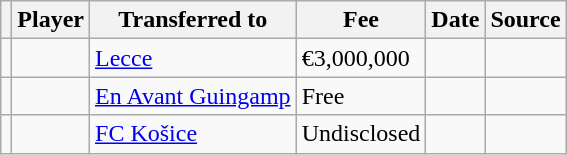<table class="wikitable plainrowheaders sortable">
<tr>
<th></th>
<th scope="col">Player</th>
<th>Transferred to</th>
<th style="width: 65px;">Fee</th>
<th scope="col">Date</th>
<th scope="col">Source</th>
</tr>
<tr>
<td align=center></td>
<td></td>
<td> <a href='#'>Lecce</a></td>
<td>€3,000,000</td>
<td></td>
<td></td>
</tr>
<tr>
<td align=center></td>
<td></td>
<td> <a href='#'>En Avant Guingamp</a></td>
<td>Free</td>
<td></td>
<td></td>
</tr>
<tr>
<td align=center></td>
<td></td>
<td> <a href='#'>FC Košice</a></td>
<td>Undisclosed</td>
<td></td>
<td></td>
</tr>
</table>
